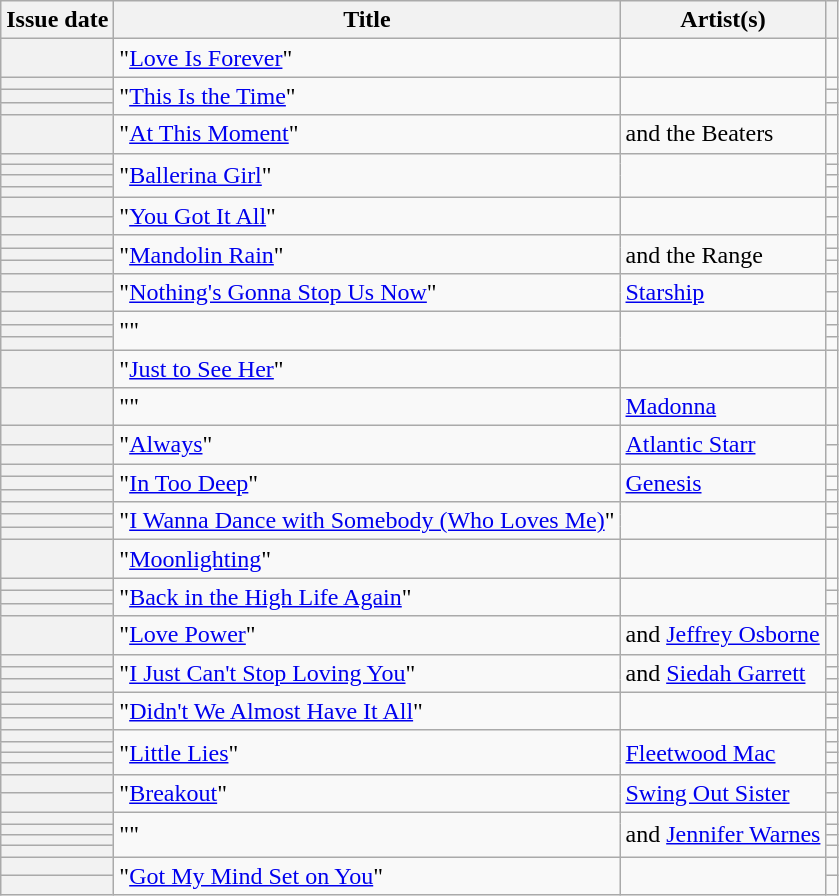<table class="wikitable sortable plainrowheaders">
<tr>
<th scope=col>Issue date</th>
<th scope=col>Title</th>
<th scope=col>Artist(s)</th>
<th scope=col class=unsortable></th>
</tr>
<tr>
<th scope=row></th>
<td rowspan="1">"<a href='#'>Love Is Forever</a>"</td>
<td rowspan="1"></td>
<td align=center></td>
</tr>
<tr>
<th scope=row></th>
<td rowspan="3">"<a href='#'>This Is the Time</a>"</td>
<td rowspan="3"></td>
<td align=center></td>
</tr>
<tr>
<th scope=row></th>
<td align=center></td>
</tr>
<tr>
<th scope=row></th>
<td align=center></td>
</tr>
<tr>
<th scope=row></th>
<td rowspan="1">"<a href='#'>At This Moment</a>"</td>
<td rowspan="1"> and the Beaters</td>
<td align=center></td>
</tr>
<tr>
<th scope=row></th>
<td rowspan="4">"<a href='#'>Ballerina Girl</a>"</td>
<td rowspan="4"></td>
<td align=center></td>
</tr>
<tr>
<th scope=row></th>
<td align=center></td>
</tr>
<tr>
<th scope=row></th>
<td align=center></td>
</tr>
<tr>
<th scope=row></th>
<td align=center></td>
</tr>
<tr>
<th scope=row></th>
<td rowspan="2">"<a href='#'>You Got It All</a>"</td>
<td rowspan="2"></td>
<td align=center></td>
</tr>
<tr>
<th scope=row></th>
<td align=center></td>
</tr>
<tr>
<th scope=row></th>
<td rowspan="3">"<a href='#'>Mandolin Rain</a>"</td>
<td rowspan="3"> and the Range</td>
<td align=center></td>
</tr>
<tr>
<th scope=row></th>
<td align=center></td>
</tr>
<tr>
<th scope=row></th>
<td align=center></td>
</tr>
<tr>
<th scope=row></th>
<td rowspan="2">"<a href='#'>Nothing's Gonna Stop Us Now</a>"</td>
<td rowspan="2"><a href='#'>Starship</a></td>
<td align=center></td>
</tr>
<tr>
<th scope=row></th>
<td align=center></td>
</tr>
<tr>
<th scope=row></th>
<td rowspan="3">""</td>
<td rowspan="3"></td>
<td align=center></td>
</tr>
<tr>
<th scope=row></th>
<td align=center></td>
</tr>
<tr>
<th scope=row></th>
<td align=center></td>
</tr>
<tr>
<th scope=row></th>
<td rowspan="1">"<a href='#'>Just to See Her</a>"</td>
<td rowspan="1"></td>
<td align=center></td>
</tr>
<tr>
<th scope=row></th>
<td rowspan="1">""</td>
<td rowspan="1"><a href='#'>Madonna</a></td>
<td align=center></td>
</tr>
<tr>
<th scope=row></th>
<td rowspan="2">"<a href='#'>Always</a>"</td>
<td rowspan="2"><a href='#'>Atlantic Starr</a></td>
<td align=center></td>
</tr>
<tr>
<th scope=row></th>
<td align=center></td>
</tr>
<tr>
<th scope=row></th>
<td rowspan="3">"<a href='#'>In Too Deep</a>"</td>
<td rowspan="3"><a href='#'>Genesis</a></td>
<td align=center></td>
</tr>
<tr>
<th scope=row></th>
<td align=center></td>
</tr>
<tr>
<th scope=row></th>
<td align=center></td>
</tr>
<tr>
<th scope=row></th>
<td rowspan="3">"<a href='#'>I Wanna Dance with Somebody (Who Loves Me)</a>"</td>
<td rowspan="3"></td>
<td align=center></td>
</tr>
<tr>
<th scope=row></th>
<td align=center></td>
</tr>
<tr>
<th scope=row></th>
<td align=center></td>
</tr>
<tr>
<th scope=row></th>
<td rowspan="1">"<a href='#'>Moonlighting</a>"</td>
<td rowspan="1"></td>
<td align=center></td>
</tr>
<tr>
<th scope=row></th>
<td rowspan="3">"<a href='#'>Back in the High Life Again</a>"</td>
<td rowspan="3"></td>
<td align=center></td>
</tr>
<tr>
<th scope=row></th>
<td align=center></td>
</tr>
<tr>
<th scope=row></th>
<td align=center></td>
</tr>
<tr>
<th scope=row></th>
<td rowspan="1">"<a href='#'>Love Power</a>"</td>
<td rowspan="1"> and <a href='#'>Jeffrey Osborne</a></td>
<td align=center></td>
</tr>
<tr>
<th scope=row></th>
<td rowspan="3">"<a href='#'>I Just Can't Stop Loving You</a>"</td>
<td rowspan="3"> and <a href='#'>Siedah Garrett</a></td>
<td align=center></td>
</tr>
<tr>
<th scope=row></th>
<td align=center></td>
</tr>
<tr>
<th scope=row></th>
<td align=center></td>
</tr>
<tr>
<th scope=row></th>
<td rowspan="3">"<a href='#'>Didn't We Almost Have It All</a>"</td>
<td rowspan="3"></td>
<td align=center></td>
</tr>
<tr>
<th scope=row></th>
<td align=center></td>
</tr>
<tr>
<th scope=row></th>
<td align=center></td>
</tr>
<tr>
<th scope=row></th>
<td rowspan="4">"<a href='#'>Little Lies</a>"</td>
<td rowspan="4"><a href='#'>Fleetwood Mac</a></td>
<td align=center></td>
</tr>
<tr>
<th scope=row></th>
<td align=center></td>
</tr>
<tr>
<th scope=row></th>
<td align=center></td>
</tr>
<tr>
<th scope=row></th>
<td align=center></td>
</tr>
<tr>
<th scope=row></th>
<td rowspan="2">"<a href='#'>Breakout</a>"</td>
<td rowspan="2"><a href='#'>Swing Out Sister</a></td>
<td align=center></td>
</tr>
<tr>
<th scope=row></th>
<td align=center></td>
</tr>
<tr>
<th scope=row></th>
<td rowspan="4">""</td>
<td rowspan="4"> and <a href='#'>Jennifer Warnes</a></td>
<td align=center></td>
</tr>
<tr>
<th scope=row></th>
<td align=center></td>
</tr>
<tr>
<th scope=row></th>
<td align=center></td>
</tr>
<tr>
<th scope=row></th>
<td align=center></td>
</tr>
<tr>
<th scope=row></th>
<td rowspan="2">"<a href='#'>Got My Mind Set on You</a>"</td>
<td rowspan="2"></td>
<td align=center></td>
</tr>
<tr>
<th scope=row></th>
<td align=center></td>
</tr>
</table>
